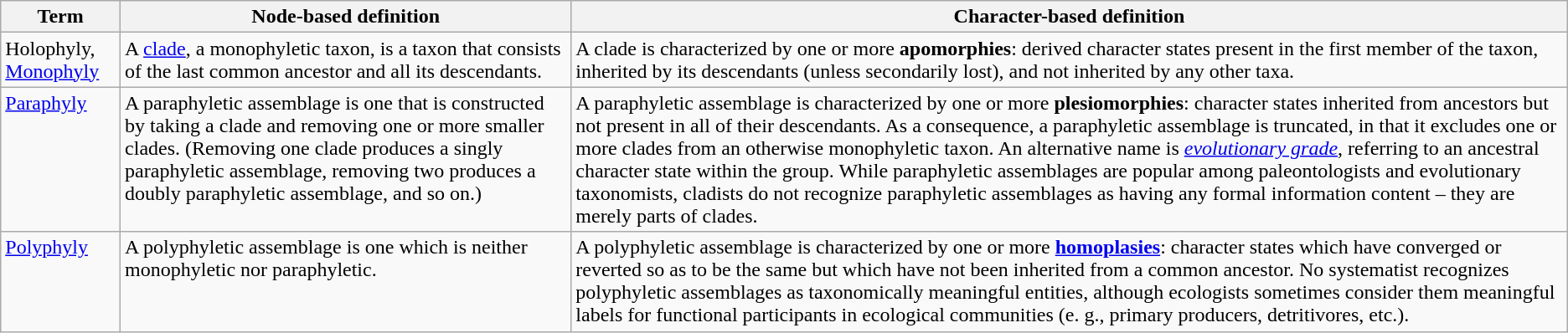<table class="wikitable">
<tr>
<th>Term</th>
<th>Node-based definition</th>
<th>Character-based definition</th>
</tr>
<tr valign="top">
<td>Holophyly,  <a href='#'>Monophyly</a></td>
<td>A <a href='#'>clade</a>, a monophyletic taxon, is a taxon that consists of the last common ancestor and all its descendants.</td>
<td>A clade is characterized by one or more <strong>apomorphies</strong>: derived character states present in the first member of the taxon, inherited by its descendants (unless secondarily lost), and not inherited by any other taxa.</td>
</tr>
<tr valign="top">
<td><a href='#'>Paraphyly</a></td>
<td>A paraphyletic assemblage is one that is constructed by taking a clade and removing one or more smaller clades. (Removing one clade produces a singly paraphyletic assemblage, removing two produces a doubly paraphyletic assemblage, and so on.)</td>
<td>A paraphyletic assemblage is characterized by one or more <strong>plesiomorphies</strong>: character states inherited from ancestors but not present in all of their descendants. As a consequence, a paraphyletic assemblage is truncated, in that it excludes one or more clades from an otherwise monophyletic taxon. An alternative name is <em><a href='#'>evolutionary grade</a></em>, referring to an ancestral character state within the group. While paraphyletic assemblages are popular among paleontologists and evolutionary taxonomists, cladists do not recognize paraphyletic assemblages as having any formal information content – they are merely parts of clades.</td>
</tr>
<tr valign="top">
<td><a href='#'>Polyphyly</a></td>
<td>A polyphyletic assemblage is one which is neither monophyletic nor paraphyletic.</td>
<td>A polyphyletic assemblage is characterized by one or more <strong><a href='#'>homoplasies</a></strong>: character states which have converged or reverted so as to be the same but which have not been inherited from a common ancestor. No systematist recognizes polyphyletic assemblages as taxonomically meaningful entities, although ecologists sometimes consider them meaningful labels for functional participants in ecological communities (e. g., primary producers, detritivores, etc.).</td>
</tr>
</table>
